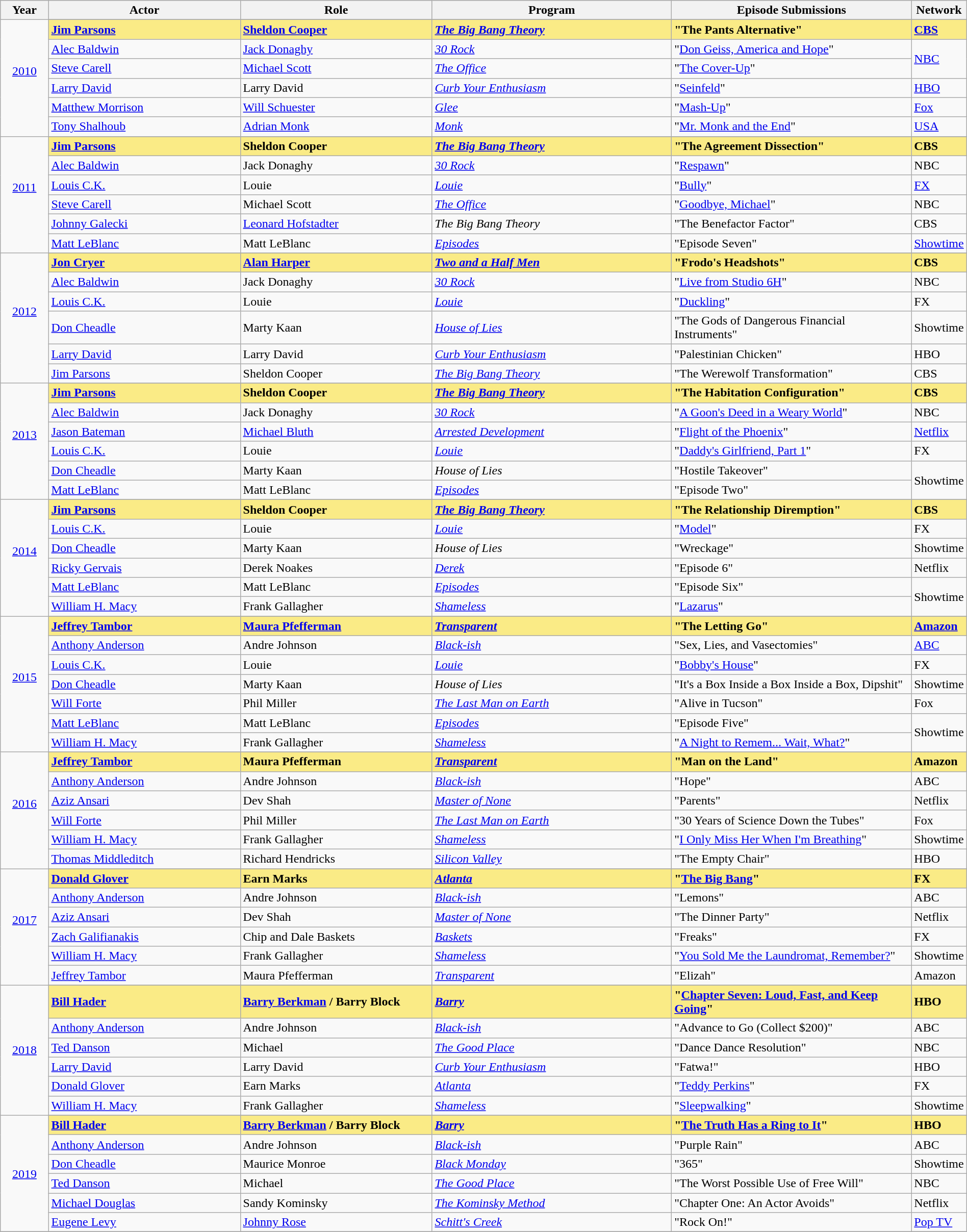<table class="wikitable" style="width:100%">
<tr bgcolor="#bebebe">
<th width="5%">Year</th>
<th width="20%">Actor</th>
<th width="20%">Role</th>
<th width="25%">Program</th>
<th width="25%">Episode Submissions</th>
<th width="5%">Network</th>
</tr>
<tr>
<td rowspan=7 style="text-align:center"><a href='#'>2010</a><br> <br></td>
</tr>
<tr style="background:#FAEB86">
<td><strong><a href='#'>Jim Parsons</a></strong></td>
<td><strong><a href='#'>Sheldon Cooper</a></strong></td>
<td><strong><em><a href='#'>The Big Bang Theory</a></em></strong></td>
<td><strong>"The Pants Alternative"</strong></td>
<td><strong><a href='#'>CBS</a></strong></td>
</tr>
<tr>
<td><a href='#'>Alec Baldwin</a></td>
<td><a href='#'>Jack Donaghy</a></td>
<td><em><a href='#'>30 Rock</a></em></td>
<td>"<a href='#'>Don Geiss, America and Hope</a>"</td>
<td rowspan=2><a href='#'>NBC</a></td>
</tr>
<tr>
<td><a href='#'>Steve Carell</a></td>
<td><a href='#'>Michael Scott</a></td>
<td><em><a href='#'>The Office</a></em></td>
<td>"<a href='#'>The Cover-Up</a>"</td>
</tr>
<tr>
<td><a href='#'>Larry David</a></td>
<td>Larry David</td>
<td><em><a href='#'>Curb Your Enthusiasm</a></em></td>
<td>"<a href='#'>Seinfeld</a>"</td>
<td><a href='#'>HBO</a></td>
</tr>
<tr>
<td><a href='#'>Matthew Morrison</a></td>
<td><a href='#'>Will Schuester</a></td>
<td><em><a href='#'>Glee</a></em></td>
<td>"<a href='#'>Mash-Up</a>"</td>
<td><a href='#'>Fox</a></td>
</tr>
<tr>
<td><a href='#'>Tony Shalhoub</a></td>
<td><a href='#'>Adrian Monk</a></td>
<td><em><a href='#'>Monk</a></em></td>
<td>"<a href='#'>Mr. Monk and the End</a>"</td>
<td><a href='#'>USA</a></td>
</tr>
<tr>
<td rowspan=7 style="text-align:center"><a href='#'>2011</a><br> <br></td>
</tr>
<tr style="background:#FAEB86">
<td><strong><a href='#'>Jim Parsons</a></strong></td>
<td><strong>Sheldon Cooper</strong></td>
<td><strong><em><a href='#'>The Big Bang Theory</a></em></strong></td>
<td><strong>"The Agreement Dissection"</strong></td>
<td><strong>CBS</strong></td>
</tr>
<tr>
<td><a href='#'>Alec Baldwin</a></td>
<td>Jack Donaghy</td>
<td><em><a href='#'>30 Rock</a></em></td>
<td>"<a href='#'>Respawn</a>"</td>
<td>NBC</td>
</tr>
<tr>
<td><a href='#'>Louis C.K.</a></td>
<td>Louie</td>
<td><em><a href='#'>Louie</a></em></td>
<td>"<a href='#'>Bully</a>"</td>
<td><a href='#'>FX</a></td>
</tr>
<tr>
<td><a href='#'>Steve Carell</a></td>
<td>Michael Scott</td>
<td><em><a href='#'>The Office</a></em></td>
<td>"<a href='#'>Goodbye, Michael</a>"</td>
<td>NBC</td>
</tr>
<tr>
<td><a href='#'>Johnny Galecki</a></td>
<td><a href='#'>Leonard Hofstadter</a></td>
<td><em>The Big Bang Theory</em></td>
<td>"The Benefactor Factor"</td>
<td>CBS</td>
</tr>
<tr>
<td><a href='#'>Matt LeBlanc</a></td>
<td>Matt LeBlanc</td>
<td><em><a href='#'>Episodes</a></em></td>
<td>"Episode Seven"</td>
<td><a href='#'>Showtime</a></td>
</tr>
<tr>
<td rowspan=7 style="text-align:center"><a href='#'>2012</a><br> <br></td>
</tr>
<tr style="background:#FAEB86">
<td><strong><a href='#'>Jon Cryer</a></strong></td>
<td><strong><a href='#'>Alan Harper</a></strong></td>
<td><strong><em><a href='#'>Two and a Half Men</a></em></strong></td>
<td><strong>"Frodo's Headshots"</strong></td>
<td><strong>CBS</strong></td>
</tr>
<tr>
<td><a href='#'>Alec Baldwin</a></td>
<td>Jack Donaghy</td>
<td><em><a href='#'>30 Rock</a></em></td>
<td>"<a href='#'>Live from Studio 6H</a>"</td>
<td>NBC</td>
</tr>
<tr>
<td><a href='#'>Louis C.K.</a></td>
<td>Louie</td>
<td><em><a href='#'>Louie</a></em></td>
<td>"<a href='#'>Duckling</a>"</td>
<td>FX</td>
</tr>
<tr>
<td><a href='#'>Don Cheadle</a></td>
<td>Marty Kaan</td>
<td><em><a href='#'>House of Lies</a></em></td>
<td>"The Gods of Dangerous Financial Instruments"</td>
<td>Showtime</td>
</tr>
<tr>
<td><a href='#'>Larry David</a></td>
<td>Larry David</td>
<td><em><a href='#'>Curb Your Enthusiasm</a></em></td>
<td>"Palestinian Chicken"</td>
<td>HBO</td>
</tr>
<tr>
<td><a href='#'>Jim Parsons</a></td>
<td>Sheldon Cooper</td>
<td><em><a href='#'>The Big Bang Theory</a></em></td>
<td>"The Werewolf Transformation"</td>
<td>CBS</td>
</tr>
<tr>
<td rowspan=7 style="text-align:center"><a href='#'>2013</a><br> <br></td>
</tr>
<tr style="background:#FAEB86">
<td><strong><a href='#'>Jim Parsons</a></strong></td>
<td><strong>Sheldon Cooper</strong></td>
<td><strong><em><a href='#'>The Big Bang Theory</a></em></strong></td>
<td><strong>"The Habitation Configuration"</strong></td>
<td><strong>CBS</strong></td>
</tr>
<tr>
<td><a href='#'>Alec Baldwin</a></td>
<td>Jack Donaghy</td>
<td><em><a href='#'>30 Rock</a></em></td>
<td>"<a href='#'>A Goon's Deed in a Weary World</a>"</td>
<td>NBC</td>
</tr>
<tr>
<td><a href='#'>Jason Bateman</a></td>
<td><a href='#'>Michael Bluth</a></td>
<td><em><a href='#'>Arrested Development</a></em></td>
<td>"<a href='#'>Flight of the Phoenix</a>"</td>
<td><a href='#'>Netflix</a></td>
</tr>
<tr>
<td><a href='#'>Louis C.K.</a></td>
<td>Louie</td>
<td><em><a href='#'>Louie</a></em></td>
<td>"<a href='#'>Daddy's Girlfriend, Part 1</a>"</td>
<td>FX</td>
</tr>
<tr>
<td><a href='#'>Don Cheadle</a></td>
<td>Marty Kaan</td>
<td><em>House of Lies</em></td>
<td>"Hostile Takeover"</td>
<td rowspan="2">Showtime</td>
</tr>
<tr>
<td><a href='#'>Matt LeBlanc</a></td>
<td>Matt LeBlanc</td>
<td><em><a href='#'>Episodes</a></em></td>
<td>"Episode Two"</td>
</tr>
<tr>
<td rowspan=7 style="text-align:center"><a href='#'>2014</a><br> <br></td>
</tr>
<tr style="background:#FAEB86">
<td><strong><a href='#'>Jim Parsons</a></strong></td>
<td><strong>Sheldon Cooper</strong></td>
<td><strong><em><a href='#'>The Big Bang Theory</a></em></strong></td>
<td><strong>"The Relationship Diremption"</strong></td>
<td><strong>CBS</strong></td>
</tr>
<tr>
<td><a href='#'>Louis C.K.</a></td>
<td>Louie</td>
<td><em><a href='#'>Louie</a></em></td>
<td>"<a href='#'>Model</a>"</td>
<td>FX</td>
</tr>
<tr>
<td><a href='#'>Don Cheadle</a></td>
<td>Marty Kaan</td>
<td><em>House of Lies</em></td>
<td>"Wreckage"</td>
<td>Showtime</td>
</tr>
<tr>
<td><a href='#'>Ricky Gervais</a></td>
<td>Derek Noakes</td>
<td><em><a href='#'>Derek</a></em></td>
<td>"Episode 6"</td>
<td>Netflix</td>
</tr>
<tr>
<td><a href='#'>Matt LeBlanc</a></td>
<td>Matt LeBlanc</td>
<td><em><a href='#'>Episodes</a></em></td>
<td>"Episode Six"</td>
<td rowspan=2>Showtime</td>
</tr>
<tr>
<td><a href='#'>William H. Macy</a></td>
<td>Frank Gallagher</td>
<td><em><a href='#'>Shameless</a></em></td>
<td>"<a href='#'>Lazarus</a>"</td>
</tr>
<tr>
<td rowspan=8 style="text-align:center"><a href='#'>2015</a><br> <br></td>
</tr>
<tr style="background:#FAEB86">
<td><strong><a href='#'>Jeffrey Tambor</a></strong></td>
<td><strong><a href='#'>Maura Pfefferman</a></strong></td>
<td><strong><em><a href='#'>Transparent</a></em></strong></td>
<td><strong>"The Letting Go"</strong></td>
<td><strong><a href='#'>Amazon</a></strong></td>
</tr>
<tr>
<td><a href='#'>Anthony Anderson</a></td>
<td>Andre Johnson</td>
<td><em><a href='#'>Black-ish</a></em></td>
<td>"Sex, Lies, and Vasectomies"</td>
<td><a href='#'>ABC</a></td>
</tr>
<tr>
<td><a href='#'>Louis C.K.</a></td>
<td>Louie</td>
<td><em><a href='#'>Louie</a></em></td>
<td>"<a href='#'>Bobby's House</a>"</td>
<td>FX</td>
</tr>
<tr>
<td><a href='#'>Don Cheadle</a></td>
<td>Marty Kaan</td>
<td><em>House of Lies</em></td>
<td>"It's a Box Inside a Box Inside a Box, Dipshit"</td>
<td>Showtime</td>
</tr>
<tr>
<td><a href='#'>Will Forte</a></td>
<td>Phil Miller</td>
<td><em><a href='#'>The Last Man on Earth</a></em></td>
<td>"Alive in Tucson"</td>
<td>Fox</td>
</tr>
<tr>
<td><a href='#'>Matt LeBlanc</a></td>
<td>Matt LeBlanc</td>
<td><em><a href='#'>Episodes</a></em></td>
<td>"Episode Five"</td>
<td rowspan="2">Showtime</td>
</tr>
<tr>
<td><a href='#'>William H. Macy</a></td>
<td>Frank Gallagher</td>
<td><em><a href='#'>Shameless</a></em></td>
<td>"<a href='#'>A Night to Remem... Wait, What?</a>"</td>
</tr>
<tr>
<td rowspan=7 style="text-align:center"><a href='#'>2016</a><br> <br></td>
</tr>
<tr style="background:#FAEB86" colspan="5" |>
<td><strong><a href='#'>Jeffrey Tambor</a></strong></td>
<td><strong>Maura Pfefferman</strong></td>
<td><strong><em><a href='#'>Transparent</a></em></strong></td>
<td><strong>"Man on the Land"</strong></td>
<td><strong>Amazon</strong></td>
</tr>
<tr>
<td><a href='#'>Anthony Anderson</a></td>
<td>Andre Johnson</td>
<td><em><a href='#'>Black-ish</a></em></td>
<td>"Hope"</td>
<td>ABC</td>
</tr>
<tr>
<td><a href='#'>Aziz Ansari</a></td>
<td>Dev Shah</td>
<td><em><a href='#'>Master of None</a></em></td>
<td>"Parents"</td>
<td>Netflix</td>
</tr>
<tr>
<td><a href='#'>Will Forte</a></td>
<td>Phil Miller</td>
<td><em><a href='#'>The Last Man on Earth</a></em></td>
<td>"30 Years of Science Down the Tubes"</td>
<td>Fox</td>
</tr>
<tr>
<td><a href='#'>William H. Macy</a></td>
<td>Frank Gallagher</td>
<td><em><a href='#'>Shameless</a></em></td>
<td>"<a href='#'>I Only Miss Her When I'm Breathing</a>"</td>
<td>Showtime</td>
</tr>
<tr>
<td><a href='#'>Thomas Middleditch</a></td>
<td>Richard Hendricks</td>
<td><em><a href='#'>Silicon Valley</a></em></td>
<td>"The Empty Chair"</td>
<td>HBO</td>
</tr>
<tr>
<td rowspan=7 style="text-align:center"><a href='#'>2017</a><br><br></td>
</tr>
<tr style="background:#FAEB86" colspan="5" |>
<td><strong><a href='#'>Donald Glover</a></strong></td>
<td><strong>Earn Marks</strong></td>
<td><strong><em><a href='#'>Atlanta</a></em></strong></td>
<td><strong>"<a href='#'>The Big Bang</a>"</strong></td>
<td><strong>FX</strong></td>
</tr>
<tr>
<td><a href='#'>Anthony Anderson</a></td>
<td>Andre Johnson</td>
<td><em><a href='#'>Black-ish</a></em></td>
<td>"Lemons"</td>
<td>ABC</td>
</tr>
<tr>
<td><a href='#'>Aziz Ansari</a></td>
<td>Dev Shah</td>
<td><em><a href='#'>Master of None</a></em></td>
<td>"The Dinner Party"</td>
<td>Netflix</td>
</tr>
<tr>
<td><a href='#'>Zach Galifianakis</a></td>
<td>Chip and Dale Baskets</td>
<td><em><a href='#'>Baskets</a></em></td>
<td>"Freaks"</td>
<td>FX</td>
</tr>
<tr>
<td><a href='#'>William H. Macy</a></td>
<td>Frank Gallagher</td>
<td><em><a href='#'>Shameless</a></em></td>
<td>"<a href='#'>You Sold Me the Laundromat, Remember?</a>"</td>
<td>Showtime</td>
</tr>
<tr>
<td><a href='#'>Jeffrey Tambor</a></td>
<td>Maura Pfefferman</td>
<td><em><a href='#'>Transparent</a></em></td>
<td>"Elizah"</td>
<td>Amazon</td>
</tr>
<tr>
<td rowspan=7 style="text-align:center"><a href='#'>2018</a><br></td>
</tr>
<tr style="background:#FAEB86">
<td><strong><a href='#'>Bill Hader</a></strong></td>
<td><strong><a href='#'>Barry Berkman</a> / Barry Block</strong></td>
<td><strong><em><a href='#'>Barry</a></em></strong></td>
<td><strong>"<a href='#'>Chapter Seven: Loud, Fast, and Keep Going</a>"</strong></td>
<td><strong>HBO</strong></td>
</tr>
<tr>
<td><a href='#'>Anthony Anderson</a></td>
<td>Andre Johnson</td>
<td><em><a href='#'>Black-ish</a></em></td>
<td>"Advance to Go (Collect $200)"</td>
<td>ABC</td>
</tr>
<tr>
<td><a href='#'>Ted Danson</a></td>
<td>Michael</td>
<td><em><a href='#'>The Good Place</a></em></td>
<td>"Dance Dance Resolution"</td>
<td>NBC</td>
</tr>
<tr>
<td><a href='#'>Larry David</a></td>
<td>Larry David</td>
<td><em><a href='#'>Curb Your Enthusiasm</a></em></td>
<td>"Fatwa!"</td>
<td>HBO</td>
</tr>
<tr>
<td><a href='#'>Donald Glover</a></td>
<td>Earn Marks</td>
<td><em><a href='#'>Atlanta</a></em></td>
<td>"<a href='#'>Teddy Perkins</a>"</td>
<td>FX</td>
</tr>
<tr>
<td><a href='#'>William H. Macy</a></td>
<td>Frank Gallagher</td>
<td><em><a href='#'>Shameless</a></em></td>
<td>"<a href='#'>Sleepwalking</a>"</td>
<td>Showtime</td>
</tr>
<tr>
<td rowspan=7 style="text-align:center"><a href='#'>2019</a><br></td>
</tr>
<tr style="background:#FAEB86">
<td><strong><a href='#'>Bill Hader</a></strong></td>
<td><strong><a href='#'>Barry Berkman</a> / Barry Block</strong></td>
<td><strong><em><a href='#'>Barry</a></em></strong></td>
<td><strong>"<a href='#'>The Truth Has a Ring to It</a>"</strong></td>
<td><strong>HBO</strong></td>
</tr>
<tr>
<td><a href='#'>Anthony Anderson</a></td>
<td>Andre Johnson</td>
<td><em><a href='#'>Black-ish</a></em></td>
<td>"Purple Rain"</td>
<td>ABC</td>
</tr>
<tr>
<td><a href='#'>Don Cheadle</a></td>
<td>Maurice Monroe</td>
<td><em><a href='#'>Black Monday</a></em></td>
<td>"365"</td>
<td>Showtime</td>
</tr>
<tr>
<td><a href='#'>Ted Danson</a></td>
<td>Michael</td>
<td><em><a href='#'>The Good Place</a></em></td>
<td>"The Worst Possible Use of Free Will"</td>
<td>NBC</td>
</tr>
<tr>
<td><a href='#'>Michael Douglas</a></td>
<td>Sandy Kominsky</td>
<td><em><a href='#'>The Kominsky Method</a></em></td>
<td>"Chapter One: An Actor Avoids"</td>
<td>Netflix</td>
</tr>
<tr>
<td><a href='#'>Eugene Levy</a></td>
<td><a href='#'>Johnny Rose</a></td>
<td><em><a href='#'>Schitt's Creek</a></em></td>
<td>"Rock On!"</td>
<td><a href='#'>Pop TV</a></td>
</tr>
<tr>
</tr>
</table>
